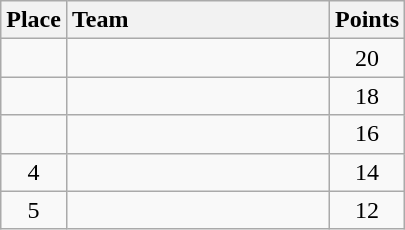<table class="wikitable" style="text-align:center; margin-top:0; margin-bottom:0;">
<tr>
<th>Place</th>
<th style="width:10.5em; text-align:left;">Team</th>
<th>Points</th>
</tr>
<tr>
<td></td>
<td align=left></td>
<td>20</td>
</tr>
<tr>
<td></td>
<td align=left></td>
<td>18</td>
</tr>
<tr>
<td></td>
<td align=left></td>
<td>16</td>
</tr>
<tr>
<td>4</td>
<td align=left></td>
<td>14</td>
</tr>
<tr>
<td>5</td>
<td align=left></td>
<td>12</td>
</tr>
</table>
